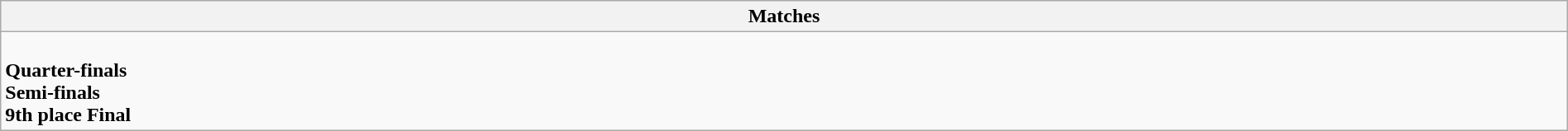<table class="wikitable collapsible collapsed" style="width:100%;">
<tr>
<th>Matches</th>
</tr>
<tr>
<td><br><strong>Quarter-finals</strong>
 
 
 
<br><strong>Semi-finals</strong>
 
<br><strong>9th place Final</strong>
</td>
</tr>
</table>
